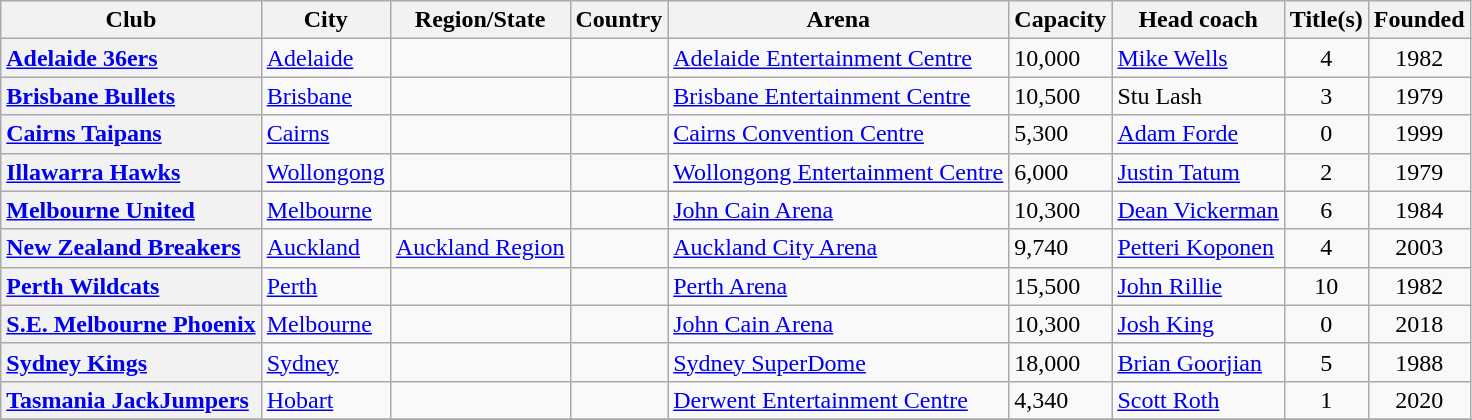<table class="wikitable sortable">
<tr>
<th scope="col">Club</th>
<th scope="col">City</th>
<th scope="col">Region/State</th>
<th scope="col">Country</th>
<th scope="col">Arena</th>
<th scope="col">Capacity</th>
<th scope="col">Head coach</th>
<th scope="col">Title(s)</th>
<th scope="col">Founded</th>
</tr>
<tr>
<th scope="row" nowrap style="text-align:left;"> <a href='#'>Adelaide 36ers</a></th>
<td><a href='#'>Adelaide</a></td>
<td></td>
<td></td>
<td><a href='#'>Adelaide Entertainment Centre</a></td>
<td>10,000</td>
<td> <a href='#'>Mike Wells</a></td>
<td style="text-align: center;">4</td>
<td align=center>1982</td>
</tr>
<tr>
<th scope="row" nowrap style="text-align:left;"> <a href='#'>Brisbane Bullets</a></th>
<td><a href='#'>Brisbane</a></td>
<td></td>
<td></td>
<td><a href='#'>Brisbane Entertainment Centre</a></td>
<td>10,500</td>
<td> Stu Lash</td>
<td style="text-align: center;">3</td>
<td style="text-align: center;">1979</td>
</tr>
<tr>
<th scope="row" nowrap style="text-align:left;"> <a href='#'>Cairns Taipans</a></th>
<td><a href='#'>Cairns</a></td>
<td></td>
<td></td>
<td><a href='#'>Cairns Convention Centre</a></td>
<td>5,300</td>
<td> <a href='#'>Adam Forde</a></td>
<td style="text-align: center;">0</td>
<td align=center>1999</td>
</tr>
<tr>
<th scope="row" nowrap style="text-align:left;"> <a href='#'>Illawarra Hawks</a></th>
<td><a href='#'>Wollongong</a></td>
<td></td>
<td></td>
<td><a href='#'>Wollongong Entertainment Centre</a></td>
<td>6,000</td>
<td> <a href='#'>Justin Tatum</a></td>
<td style="text-align: center;">2</td>
<td align=center>1979</td>
</tr>
<tr>
<th scope="row" nowrap style="text-align:left;"> <a href='#'>Melbourne United</a></th>
<td><a href='#'>Melbourne</a></td>
<td></td>
<td></td>
<td><a href='#'>John Cain Arena</a></td>
<td>10,300</td>
<td> <a href='#'>Dean Vickerman</a></td>
<td style="text-align: center;">6</td>
<td align=center>1984</td>
</tr>
<tr>
<th scope="row" nowrap style="text-align:left;"> <a href='#'>New Zealand Breakers</a></th>
<td><a href='#'>Auckland</a></td>
<td> <a href='#'>Auckland Region</a></td>
<td></td>
<td><a href='#'>Auckland City Arena</a></td>
<td>9,740</td>
<td> <a href='#'>Petteri Koponen</a></td>
<td style="text-align: center;">4</td>
<td style="text-align: center;">2003</td>
</tr>
<tr>
<th scope="row" nowrap style="text-align:left;"> <a href='#'>Perth Wildcats</a></th>
<td><a href='#'>Perth</a></td>
<td></td>
<td></td>
<td><a href='#'>Perth Arena</a></td>
<td>15,500</td>
<td> <a href='#'>John Rillie</a></td>
<td style="text-align:center;">10</td>
<td align=center>1982</td>
</tr>
<tr>
<th scope="row" nowrap style="text-align:left;"> <a href='#'>S.E. Melbourne Phoenix</a></th>
<td><a href='#'>Melbourne</a></td>
<td></td>
<td></td>
<td><a href='#'>John Cain Arena</a></td>
<td>10,300</td>
<td> <a href='#'>Josh King</a></td>
<td style="text-align: center;">0</td>
<td style="text-align:center;">2018</td>
</tr>
<tr>
<th scope="row" nowrap style="text-align:left;"> <a href='#'>Sydney Kings</a></th>
<td><a href='#'>Sydney</a></td>
<td></td>
<td></td>
<td><a href='#'>Sydney SuperDome</a></td>
<td>18,000</td>
<td> <a href='#'>Brian Goorjian</a></td>
<td style="text-align: center;">5</td>
<td align=center>1988</td>
</tr>
<tr>
<th scope="row" nowrap style="text-align:left;"> <a href='#'>Tasmania JackJumpers</a></th>
<td><a href='#'>Hobart</a></td>
<td></td>
<td></td>
<td><a href='#'>Derwent Entertainment Centre</a></td>
<td>4,340</td>
<td> <a href='#'>Scott Roth</a></td>
<td style="text-align:center;">1</td>
<td style="text-align:center;">2020</td>
</tr>
<tr>
</tr>
</table>
